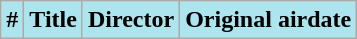<table class="wikitable plainrowheaders">
<tr style="color:black">
<th style="background: #ACE5EE;">#</th>
<th style="background: #ACE5EE;">Title</th>
<th style="background: #ACE5EE;">Director</th>
<th style="background: #ACE5EE;">Original airdate<br>





</th>
</tr>
</table>
